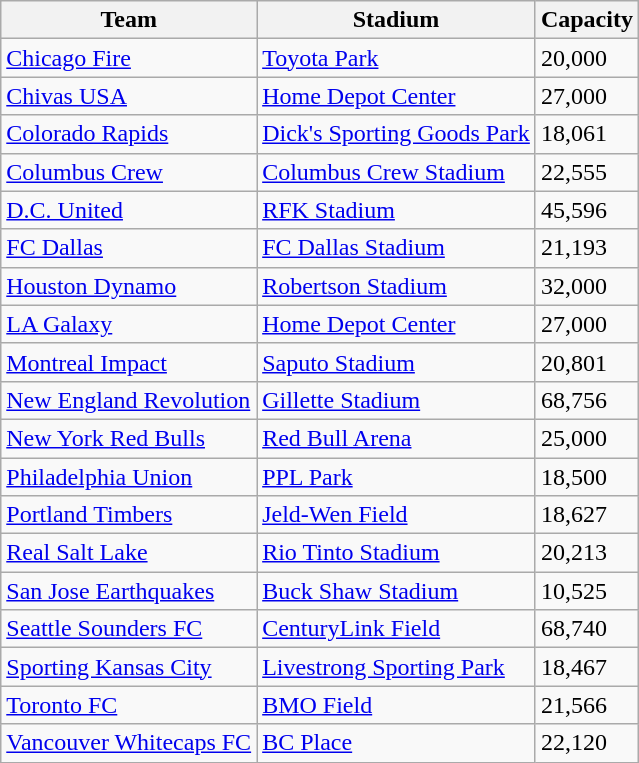<table class="wikitable sortable" style="text-align:left">
<tr>
<th>Team</th>
<th>Stadium</th>
<th>Capacity</th>
</tr>
<tr>
<td><a href='#'>Chicago Fire</a></td>
<td><a href='#'>Toyota Park</a></td>
<td>20,000</td>
</tr>
<tr>
<td><a href='#'>Chivas USA</a></td>
<td><a href='#'>Home Depot Center</a></td>
<td>27,000</td>
</tr>
<tr>
<td><a href='#'>Colorado Rapids</a></td>
<td><a href='#'>Dick's Sporting Goods Park</a></td>
<td>18,061</td>
</tr>
<tr>
<td><a href='#'>Columbus Crew</a></td>
<td><a href='#'>Columbus Crew Stadium</a></td>
<td>22,555</td>
</tr>
<tr>
<td><a href='#'>D.C. United</a></td>
<td><a href='#'>RFK Stadium</a></td>
<td>45,596</td>
</tr>
<tr>
<td><a href='#'>FC Dallas</a></td>
<td><a href='#'>FC Dallas Stadium</a></td>
<td>21,193</td>
</tr>
<tr>
<td><a href='#'>Houston Dynamo</a></td>
<td><a href='#'>Robertson Stadium</a></td>
<td>32,000</td>
</tr>
<tr>
<td><a href='#'>LA Galaxy</a></td>
<td><a href='#'>Home Depot Center</a></td>
<td>27,000</td>
</tr>
<tr>
<td><a href='#'>Montreal Impact</a></td>
<td><a href='#'>Saputo Stadium</a></td>
<td>20,801</td>
</tr>
<tr>
<td><a href='#'>New England Revolution</a></td>
<td><a href='#'>Gillette Stadium</a></td>
<td>68,756</td>
</tr>
<tr>
<td><a href='#'>New York Red Bulls</a></td>
<td><a href='#'>Red Bull Arena</a></td>
<td>25,000</td>
</tr>
<tr>
<td><a href='#'>Philadelphia Union</a></td>
<td><a href='#'>PPL Park</a></td>
<td>18,500</td>
</tr>
<tr>
<td><a href='#'>Portland Timbers</a></td>
<td><a href='#'>Jeld-Wen Field</a></td>
<td>18,627</td>
</tr>
<tr>
<td><a href='#'>Real Salt Lake</a></td>
<td><a href='#'>Rio Tinto Stadium</a></td>
<td>20,213</td>
</tr>
<tr>
<td><a href='#'>San Jose Earthquakes</a></td>
<td><a href='#'>Buck Shaw Stadium</a></td>
<td>10,525</td>
</tr>
<tr>
<td><a href='#'>Seattle Sounders FC</a></td>
<td><a href='#'>CenturyLink Field</a></td>
<td>68,740</td>
</tr>
<tr>
<td><a href='#'>Sporting Kansas City</a></td>
<td><a href='#'>Livestrong Sporting Park</a></td>
<td>18,467</td>
</tr>
<tr>
<td><a href='#'>Toronto FC</a></td>
<td><a href='#'>BMO Field</a></td>
<td>21,566</td>
</tr>
<tr>
<td><a href='#'>Vancouver Whitecaps FC</a></td>
<td><a href='#'>BC Place</a></td>
<td>22,120</td>
</tr>
</table>
